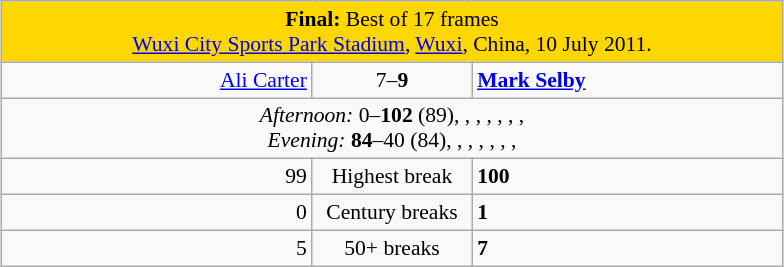<table class="wikitable" style="font-size: 90%; margin: 1em auto 1em auto;">
<tr>
<td colspan="3" align="center" bgcolor="#ffd700"><strong>Final:</strong> Best of 17 frames<br><a href='#'>Wuxi City Sports Park Stadium</a>, <a href='#'>Wuxi</a>, China, 10 July 2011.</td>
</tr>
<tr>
<td width="200" align="right"><a href='#'>Ali Carter</a><br> </td>
<td width="100" align="center">7–<strong>9</strong></td>
<td width="200"><strong><a href='#'>Mark Selby</a></strong><br> </td>
</tr>
<tr>
<td colspan="3" align="center" style="font-size: 100%"><em>Afternoon:</em> 0–<strong>102</strong> (89), , , , , , ,  <br><em>Evening:</em> <strong>84</strong>–40 (84), , , , , , , </td>
</tr>
<tr>
<td align="right">99</td>
<td align="center">Highest break</td>
<td><strong>100</strong></td>
</tr>
<tr>
<td align="right">0</td>
<td align="center">Century breaks</td>
<td><strong>1</strong></td>
</tr>
<tr>
<td align="right">5</td>
<td align="center">50+ breaks</td>
<td><strong>7</strong></td>
</tr>
</table>
